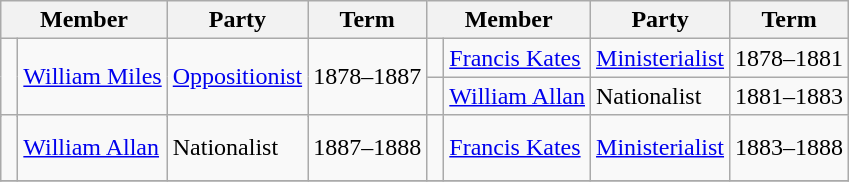<table class="wikitable">
<tr>
<th colspan="2">Member</th>
<th>Party</th>
<th>Term</th>
<th colspan="2">Member</th>
<th>Party</th>
<th>Term</th>
</tr>
<tr>
<td rowspan="3" > </td>
<td rowspan="3"><a href='#'>William Miles</a></td>
<td rowspan="3"><a href='#'>Oppositionist</a></td>
<td rowspan="3">1878–1887</td>
<td> </td>
<td><a href='#'>Francis Kates</a></td>
<td><a href='#'>Ministerialist</a></td>
<td>1878–1881</td>
</tr>
<tr>
<td> </td>
<td><a href='#'>William Allan</a></td>
<td>Nationalist</td>
<td>1881–1883</td>
</tr>
<tr>
<td rowspan="2" > <br> </td>
<td rowspan="2"><a href='#'>Francis Kates</a></td>
<td rowspan="2"><a href='#'>Ministerialist</a></td>
<td rowspan="2">1883–1888</td>
</tr>
<tr>
<td> </td>
<td><a href='#'>William Allan</a></td>
<td>Nationalist</td>
<td>1887–1888</td>
</tr>
<tr>
</tr>
</table>
